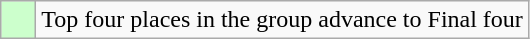<table class="wikitable">
<tr>
<td style="background:#cfc;">    </td>
<td>Top four places in the group advance to Final four</td>
</tr>
</table>
